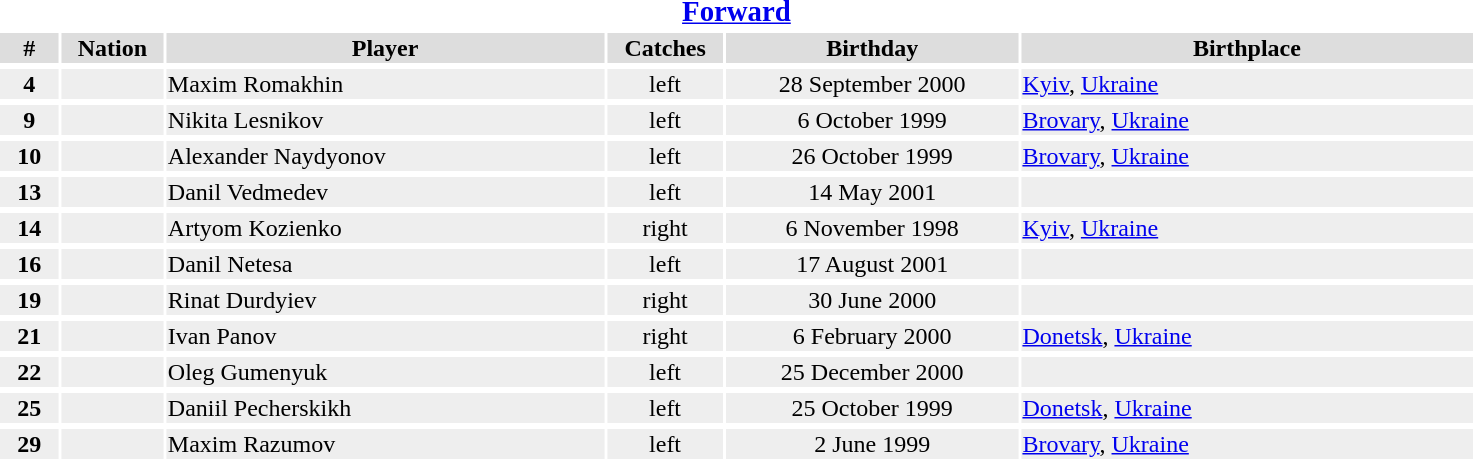<table width="78%">
<tr>
<th colspan="7"><big><a href='#'>Forward</a></big></th>
</tr>
<tr bgcolor="#dddddd">
<th width="4%">#</th>
<th width="7%">Nation</th>
<th !width="12%">Player</th>
<th width="8%">Catches</th>
<th width="20%">Birthday</th>
<th width="31%">Birthplace</th>
</tr>
<tr>
</tr>
<tr bgcolor="#eeeeee">
<td align="center"><strong>4</strong></td>
<td align="center"></td>
<td>Maxim Romakhin</td>
<td align="center">left</td>
<td align="center">28 September 2000</td>
<td><a href='#'>Kyiv</a>, <a href='#'>Ukraine</a></td>
</tr>
<tr>
</tr>
<tr bgcolor="#eeeeee">
<td align="center"><strong>9</strong></td>
<td align="center"></td>
<td>Nikita Lesnikov</td>
<td align="center">left</td>
<td align="center">6 October 1999</td>
<td><a href='#'>Brovary</a>, <a href='#'>Ukraine</a></td>
</tr>
<tr>
</tr>
<tr bgcolor="#eeeeee">
<td align="center"><strong>10</strong></td>
<td align="center"></td>
<td>Alexander Naydyonov</td>
<td align="center">left</td>
<td align="center">26 October 1999</td>
<td><a href='#'>Brovary</a>, <a href='#'>Ukraine</a></td>
</tr>
<tr>
</tr>
<tr bgcolor="#eeeeee">
<td align="center"><strong>13</strong></td>
<td align="center"></td>
<td>Danil Vedmedev</td>
<td align="center">left</td>
<td align="center">14 May 2001</td>
<td></td>
</tr>
<tr>
</tr>
<tr bgcolor="#eeeeee">
<td align="center"><strong>14</strong></td>
<td align="center"></td>
<td>Artyom Kozienko</td>
<td align="center">right</td>
<td align="center">6 November 1998</td>
<td><a href='#'>Kyiv</a>, <a href='#'>Ukraine</a></td>
</tr>
<tr>
</tr>
<tr bgcolor="#eeeeee">
<td align="center"><strong>16</strong></td>
<td align="center"></td>
<td>Danil Netesa</td>
<td align="center">left</td>
<td align="center">17 August 2001</td>
<td></td>
</tr>
<tr>
</tr>
<tr bgcolor="#eeeeee">
<td align="center"><strong>19</strong></td>
<td align="center"></td>
<td>Rinat Durdyiev</td>
<td align="center">right</td>
<td align="center">30 June 2000</td>
<td></td>
</tr>
<tr>
</tr>
<tr bgcolor="#eeeeee">
<td align="center"><strong>21</strong></td>
<td align="center"></td>
<td>Ivan Panov</td>
<td align="center">right</td>
<td align="center">6 February 2000</td>
<td><a href='#'>Donetsk</a>, <a href='#'>Ukraine</a></td>
</tr>
<tr>
</tr>
<tr bgcolor="#eeeeee">
<td align="center"><strong>22</strong></td>
<td align="center"></td>
<td>Oleg Gumenyuk</td>
<td align="center">left</td>
<td align="center">25 December 2000</td>
<td></td>
</tr>
<tr>
</tr>
<tr bgcolor="#eeeeee">
<td align="center"><strong>25</strong></td>
<td align="center"></td>
<td>Daniil Pecherskikh</td>
<td align="center">left</td>
<td align="center">25 October 1999</td>
<td><a href='#'>Donetsk</a>, <a href='#'>Ukraine</a></td>
</tr>
<tr>
</tr>
<tr bgcolor="#eeeeee">
<td align="center"><strong>29</strong></td>
<td align="center"></td>
<td>Maxim Razumov</td>
<td align="center">left</td>
<td align="center">2 June 1999</td>
<td><a href='#'>Brovary</a>, <a href='#'>Ukraine</a></td>
</tr>
<tr>
</tr>
<tr>
</tr>
</table>
